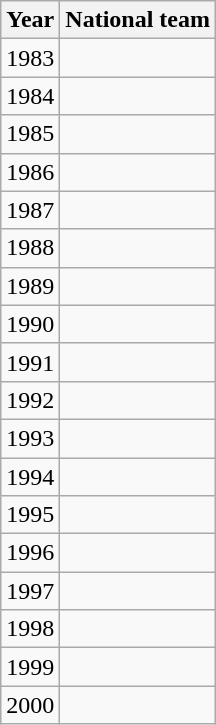<table class="wikitable">
<tr>
<th>Year</th>
<th>National team</th>
</tr>
<tr>
<td>1983</td>
<td></td>
</tr>
<tr>
<td>1984</td>
<td></td>
</tr>
<tr>
<td>1985</td>
<td></td>
</tr>
<tr>
<td>1986</td>
<td></td>
</tr>
<tr>
<td>1987</td>
<td></td>
</tr>
<tr>
<td>1988</td>
<td></td>
</tr>
<tr>
<td>1989</td>
<td></td>
</tr>
<tr>
<td>1990</td>
<td></td>
</tr>
<tr>
<td>1991</td>
<td></td>
</tr>
<tr>
<td>1992</td>
<td></td>
</tr>
<tr>
<td>1993</td>
<td></td>
</tr>
<tr>
<td>1994</td>
<td></td>
</tr>
<tr>
<td>1995</td>
<td></td>
</tr>
<tr>
<td>1996</td>
<td></td>
</tr>
<tr>
<td>1997</td>
<td></td>
</tr>
<tr>
<td>1998</td>
<td></td>
</tr>
<tr>
<td>1999</td>
<td></td>
</tr>
<tr>
<td>2000</td>
<td></td>
</tr>
</table>
